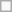<table class=wikitable>
<tr>
<td> </td>
</tr>
</table>
